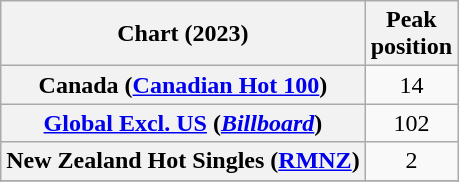<table class="wikitable sortable plainrowheaders" style="text-align:center">
<tr>
<th scope="col">Chart (2023)</th>
<th scope="col">Peak<br>position</th>
</tr>
<tr>
<th scope="row">Canada (<a href='#'>Canadian Hot 100</a>)</th>
<td>14</td>
</tr>
<tr>
<th scope="row"><a href='#'>Global Excl. US</a> (<em><a href='#'>Billboard</a></em>)</th>
<td>102</td>
</tr>
<tr>
<th scope="row">New Zealand Hot Singles (<a href='#'>RMNZ</a>)</th>
<td>2</td>
</tr>
<tr>
</tr>
<tr>
</tr>
</table>
